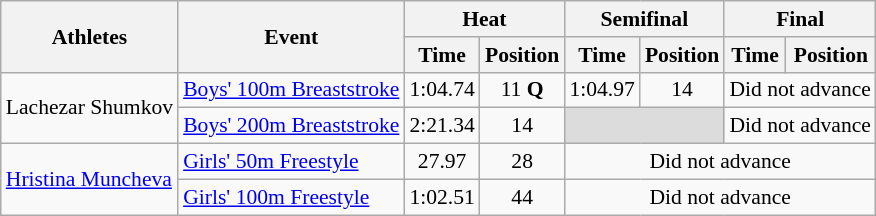<table class="wikitable" border="1" style="font-size:90%">
<tr>
<th rowspan=2>Athletes</th>
<th rowspan=2>Event</th>
<th colspan=2>Heat</th>
<th colspan=2>Semifinal</th>
<th colspan=2>Final</th>
</tr>
<tr>
<th>Time</th>
<th>Position</th>
<th>Time</th>
<th>Position</th>
<th>Time</th>
<th>Position</th>
</tr>
<tr>
<td rowspan=2>Lachezar Shumkov</td>
<td><a href='#'>Boys' 100m Breaststroke</a></td>
<td align=center>1:04.74</td>
<td align=center>11 <strong>Q</strong></td>
<td align=center>1:04.97</td>
<td align=center>14</td>
<td colspan="2" align=center>Did not advance</td>
</tr>
<tr>
<td><a href='#'>Boys' 200m Breaststroke</a></td>
<td align=center>2:21.34</td>
<td align=center>14</td>
<td colspan=2 bgcolor=#DCDCDC></td>
<td colspan="2" align=center>Did not advance</td>
</tr>
<tr>
<td rowspan=2><a href='#'>Hristina Muncheva</a></td>
<td><a href='#'>Girls' 50m Freestyle</a></td>
<td align=center>27.97</td>
<td align=center>28</td>
<td colspan="4" align=center>Did not advance</td>
</tr>
<tr>
<td><a href='#'>Girls' 100m Freestyle</a></td>
<td align=center>1:02.51</td>
<td align=center>44</td>
<td colspan="4" align=center>Did not advance</td>
</tr>
</table>
